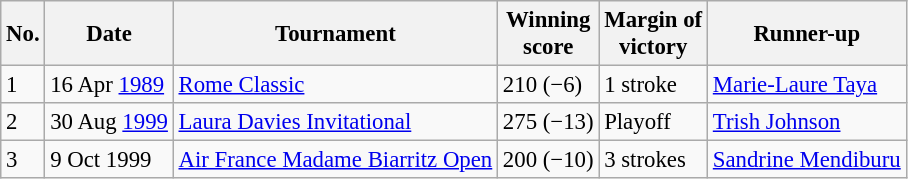<table class="wikitable" style="font-size:95%;">
<tr>
<th>No.</th>
<th>Date</th>
<th>Tournament</th>
<th>Winning<br>score</th>
<th>Margin of<br>victory</th>
<th>Runner-up</th>
</tr>
<tr>
<td>1</td>
<td>16 Apr <a href='#'>1989</a></td>
<td><a href='#'>Rome Classic</a></td>
<td>210 (−6)</td>
<td>1 stroke</td>
<td> <a href='#'>Marie-Laure Taya</a></td>
</tr>
<tr>
<td>2</td>
<td>30 Aug <a href='#'>1999</a></td>
<td><a href='#'>Laura Davies Invitational</a></td>
<td>275 (−13)</td>
<td>Playoff</td>
<td> <a href='#'>Trish Johnson</a></td>
</tr>
<tr>
<td>3</td>
<td>9 Oct 1999</td>
<td><a href='#'>Air France Madame Biarritz Open</a></td>
<td>200 (−10)</td>
<td>3 strokes</td>
<td> <a href='#'>Sandrine Mendiburu</a></td>
</tr>
</table>
